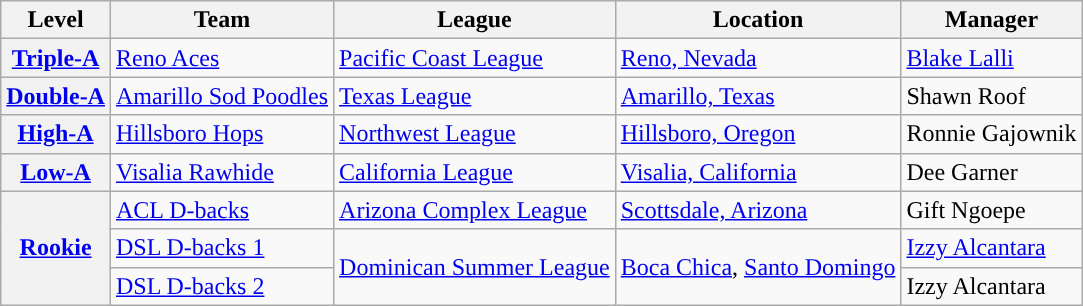<table class="wikitable plainrowheaders">
<tr>
<th scope="col" style="text-align:center; ">Level</th>
<th scope="col" style="text-align:center; ">Team</th>
<th scope="col" style="text-align:center; ">League</th>
<th scope="col" style="text-align:center; ">Location</th>
<th scope="col" style="text-align:center; ">Manager</th>
</tr>
<tr>
<th scope="row"><a href='#'>Triple-A</a></th>
<td><a href='#'>Reno Aces</a></td>
<td><a href='#'>Pacific Coast League</a></td>
<td><a href='#'>Reno, Nevada</a></td>
<td><a href='#'>Blake Lalli</a></td>
</tr>
<tr>
<th scope="row"><a href='#'>Double-A</a></th>
<td><a href='#'>Amarillo Sod Poodles</a></td>
<td><a href='#'>Texas League</a></td>
<td><a href='#'>Amarillo, Texas</a></td>
<td>Shawn Roof</td>
</tr>
<tr>
<th scope="row"><a href='#'>High-A</a></th>
<td><a href='#'>Hillsboro Hops</a></td>
<td><a href='#'>Northwest League</a></td>
<td><a href='#'>Hillsboro, Oregon</a></td>
<td>Ronnie Gajownik</td>
</tr>
<tr>
<th scope="row"><a href='#'>Low-A</a></th>
<td><a href='#'>Visalia Rawhide</a></td>
<td><a href='#'>California League</a></td>
<td><a href='#'>Visalia, California</a></td>
<td>Dee Garner</td>
</tr>
<tr>
<th scope="row" rowspan=4><a href='#'>Rookie</a></th>
<td><a href='#'>ACL D-backs</a></td>
<td><a href='#'>Arizona Complex League</a></td>
<td><a href='#'>Scottsdale, Arizona</a></td>
<td>Gift Ngoepe</td>
</tr>
<tr>
<td><a href='#'>DSL D-backs 1</a></td>
<td rowspan=2><a href='#'>Dominican Summer League</a></td>
<td rowspan=2><a href='#'>Boca Chica</a>, <a href='#'>Santo Domingo</a></td>
<td><a href='#'>Izzy Alcantara</a></td>
</tr>
<tr>
<td><a href='#'>DSL D-backs 2</a></td>
<td>Izzy Alcantara</td>
</tr>
</table>
